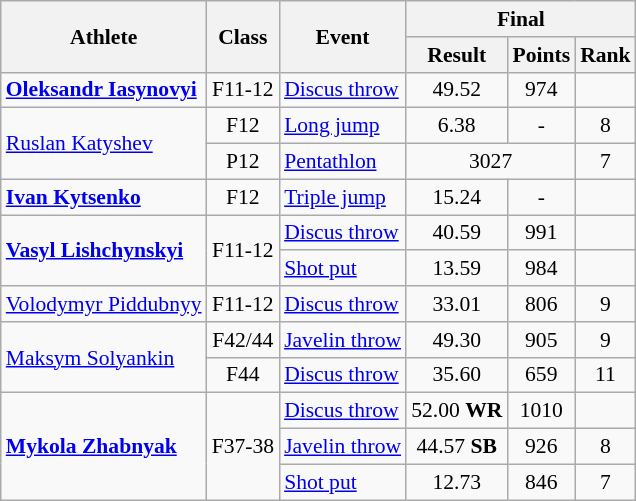<table class=wikitable style="font-size:90%">
<tr>
<th rowspan="2">Athlete</th>
<th rowspan="2">Class</th>
<th rowspan="2">Event</th>
<th colspan="3">Final</th>
</tr>
<tr>
<th>Result</th>
<th>Points</th>
<th>Rank</th>
</tr>
<tr>
<td><strong><a href='#'>Oleksandr Iasynovyi</a></strong></td>
<td style="text-align:center;">F11-12</td>
<td><a href='#'>Discus throw</a></td>
<td style="text-align:center;">49.52</td>
<td style="text-align:center;">974</td>
<td style="text-align:center;"></td>
</tr>
<tr>
<td rowspan="2"><a href='#'>Ruslan Katyshev</a></td>
<td style="text-align:center;">F12</td>
<td><a href='#'>Long jump</a></td>
<td style="text-align:center;">6.38</td>
<td style="text-align:center;">-</td>
<td style="text-align:center;">8</td>
</tr>
<tr>
<td style="text-align:center;">P12</td>
<td><a href='#'>Pentathlon</a></td>
<td style="text-align:center;" colspan="2">3027</td>
<td style="text-align:center;">7</td>
</tr>
<tr>
<td><strong><a href='#'>Ivan Kytsenko</a></strong></td>
<td style="text-align:center;">F12</td>
<td><a href='#'>Triple jump</a></td>
<td style="text-align:center;">15.24</td>
<td style="text-align:center;">-</td>
<td style="text-align:center;"></td>
</tr>
<tr>
<td rowspan="2"><strong><a href='#'>Vasyl Lishchynskyi</a></strong></td>
<td rowspan="2" style="text-align:center;">F11-12</td>
<td><a href='#'>Discus throw</a></td>
<td style="text-align:center;">40.59</td>
<td style="text-align:center;">991</td>
<td style="text-align:center;"></td>
</tr>
<tr>
<td><a href='#'>Shot put</a></td>
<td style="text-align:center;">13.59</td>
<td style="text-align:center;">984</td>
<td style="text-align:center;"></td>
</tr>
<tr>
<td><a href='#'>Volodymyr Piddubnyy</a></td>
<td style="text-align:center;">F11-12</td>
<td><a href='#'>Discus throw</a></td>
<td style="text-align:center;">33.01</td>
<td style="text-align:center;">806</td>
<td style="text-align:center;">9</td>
</tr>
<tr>
<td rowspan="2"><a href='#'>Maksym Solyankin</a></td>
<td style="text-align:center;">F42/44</td>
<td><a href='#'>Javelin throw</a></td>
<td style="text-align:center;">49.30</td>
<td style="text-align:center;">905</td>
<td style="text-align:center;">9</td>
</tr>
<tr>
<td style="text-align:center;">F44</td>
<td><a href='#'>Discus throw</a></td>
<td style="text-align:center;">35.60</td>
<td style="text-align:center;">659</td>
<td style="text-align:center;">11</td>
</tr>
<tr>
<td rowspan="3"><strong><a href='#'>Mykola Zhabnyak</a></strong></td>
<td rowspan="3" style="text-align:center;">F37-38</td>
<td><a href='#'>Discus throw</a></td>
<td style="text-align:center;">52.00 <strong>WR</strong></td>
<td style="text-align:center;">1010</td>
<td style="text-align:center;"></td>
</tr>
<tr>
<td><a href='#'>Javelin throw</a></td>
<td style="text-align:center;">44.57 <strong>SB</strong></td>
<td style="text-align:center;">926</td>
<td style="text-align:center;">8</td>
</tr>
<tr>
<td><a href='#'>Shot put</a></td>
<td style="text-align:center;">12.73</td>
<td style="text-align:center;">846</td>
<td style="text-align:center;">7</td>
</tr>
</table>
